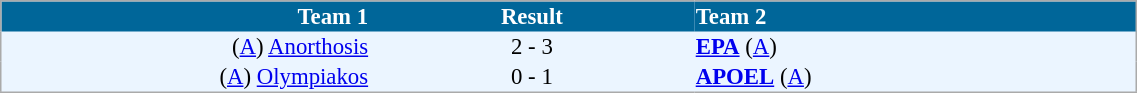<table cellspacing="0" style="background: #EBF5FF; border: 1px #aaa solid; border-collapse: collapse; font-size: 95%;" width=60%>
<tr bgcolor=#006699 style="color:white;">
<th width=25% align="right">Team 1</th>
<th width=22% align="center">Result</th>
<th width=30% align="left">Team 2</th>
</tr>
<tr>
<td align=right>(<a href='#'>A</a>) <a href='#'>Anorthosis</a></td>
<td align=center>2 - 3</td>
<td align=left><strong><a href='#'>EPA</a></strong> (<a href='#'>A</a>)</td>
</tr>
<tr>
<td align=right>(<a href='#'>A</a>) <a href='#'>Olympiakos</a></td>
<td align=center>0 - 1</td>
<td align=left><strong><a href='#'>APOEL</a></strong> (<a href='#'>A</a>)</td>
</tr>
<tr>
</tr>
</table>
